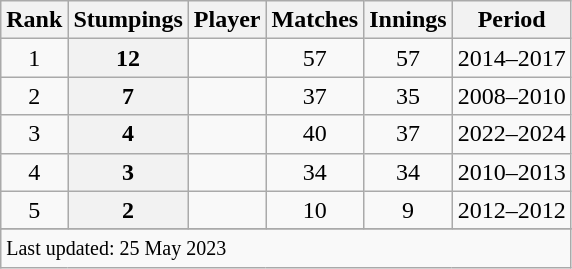<table class="wikitable">
<tr>
<th>Rank</th>
<th>Stumpings</th>
<th>Player</th>
<th>Matches</th>
<th>Innings</th>
<th>Period</th>
</tr>
<tr>
<td style="text-align:center">1</td>
<th scope=row style=text-align:center;>12</th>
<td></td>
<td style="text-align:center">57</td>
<td style="text-align:center">57</td>
<td>2014–2017</td>
</tr>
<tr>
<td style="text-align:center">2</td>
<th scope=row style=text-align:center;>7</th>
<td></td>
<td style="text-align:center">37</td>
<td style="text-align:center">35</td>
<td>2008–2010</td>
</tr>
<tr>
<td style="text-align:center">3</td>
<th scope=row style=text-align:center;>4</th>
<td></td>
<td style="text-align:center">40</td>
<td style="text-align:center">37</td>
<td>2022–2024</td>
</tr>
<tr>
<td style="text-align:center">4</td>
<th scope=row style=text-align:center;>3</th>
<td></td>
<td style="text-align:center">34</td>
<td style="text-align:center">34</td>
<td>2010–2013</td>
</tr>
<tr>
<td style="text-align:center">5</td>
<th scope=row style=text-align:center;>2</th>
<td></td>
<td style="text-align:center">10</td>
<td style="text-align:center">9</td>
<td>2012–2012</td>
</tr>
<tr>
</tr>
<tr class=sortbottom>
<td colspan=6><small>Last updated: 25 May 2023</small></td>
</tr>
</table>
